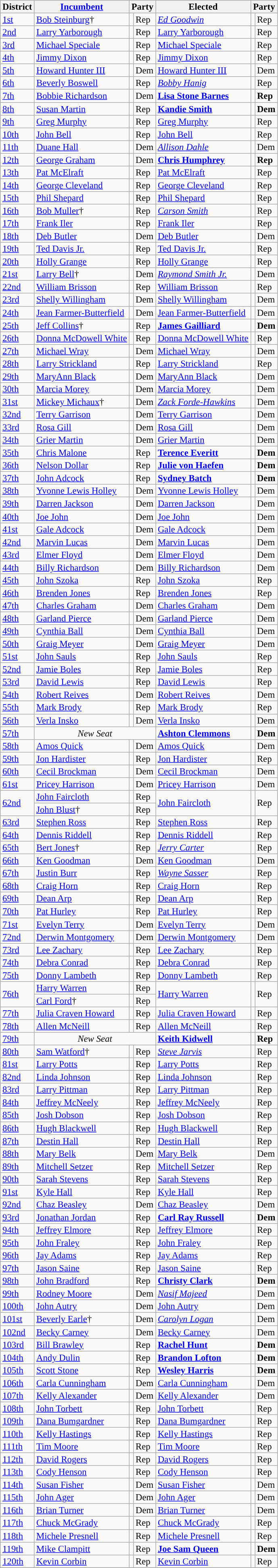<table class="sortable wikitable" style="font-size:95%;line-height:14px;">
<tr>
<th class="unsortable">District</th>
<th class="unsortable"><a href='#'>Incumbent</a></th>
<th colspan="2">Party</th>
<th class="unsortable">Elected</th>
<th colspan="2">Party</th>
</tr>
<tr>
<td><a href='#'>1st</a></td>
<td><a href='#'>Bob Steinburg</a>†</td>
<td style="background:"></td>
<td>Rep</td>
<td><em><a href='#'>Ed Goodwin</a></em></td>
<td style="background:"></td>
<td>Rep</td>
</tr>
<tr>
<td><a href='#'>2nd</a></td>
<td><a href='#'>Larry Yarborough</a></td>
<td style="background:"></td>
<td>Rep</td>
<td><a href='#'>Larry Yarborough</a></td>
<td style="background:"></td>
<td>Rep</td>
</tr>
<tr>
<td><a href='#'>3rd</a></td>
<td><a href='#'>Michael Speciale</a></td>
<td style="background:"></td>
<td>Rep</td>
<td><a href='#'>Michael Speciale</a></td>
<td style="background:"></td>
<td>Rep</td>
</tr>
<tr>
<td><a href='#'>4th</a></td>
<td><a href='#'>Jimmy Dixon</a></td>
<td style="background:"></td>
<td>Rep</td>
<td><a href='#'>Jimmy Dixon</a></td>
<td style="background:"></td>
<td>Rep</td>
</tr>
<tr>
<td><a href='#'>5th</a></td>
<td><a href='#'>Howard Hunter III</a></td>
<td style="background:"></td>
<td>Dem</td>
<td><a href='#'>Howard Hunter III</a></td>
<td style="background:"></td>
<td>Dem</td>
</tr>
<tr>
<td><a href='#'>6th</a></td>
<td><a href='#'>Beverly Boswell</a></td>
<td style="background:"></td>
<td>Rep</td>
<td><em><a href='#'>Bobby Hanig</a></em></td>
<td style="background:"></td>
<td>Rep</td>
</tr>
<tr>
<td><a href='#'>7th</a></td>
<td><a href='#'>Bobbie Richardson</a></td>
<td style="background:"></td>
<td>Dem</td>
<td><strong><a href='#'>Lisa Stone Barnes</a></strong></td>
<td style="background:"></td>
<td><strong>Rep</strong></td>
</tr>
<tr>
<td><a href='#'>8th</a></td>
<td><a href='#'>Susan Martin</a></td>
<td style="background:"></td>
<td>Rep</td>
<td><strong><a href='#'>Kandie Smith</a></strong></td>
<td style="background:"></td>
<td><strong>Dem</strong></td>
</tr>
<tr>
<td><a href='#'>9th</a></td>
<td><a href='#'>Greg Murphy</a></td>
<td style="background:"></td>
<td>Rep</td>
<td><a href='#'>Greg Murphy</a></td>
<td style="background:"></td>
<td>Rep</td>
</tr>
<tr>
<td><a href='#'>10th</a></td>
<td><a href='#'>John Bell</a></td>
<td style="background:"></td>
<td>Rep</td>
<td><a href='#'>John Bell</a></td>
<td style="background:"></td>
<td>Rep</td>
</tr>
<tr>
<td><a href='#'>11th</a></td>
<td><a href='#'>Duane Hall</a></td>
<td style="background:"></td>
<td>Dem</td>
<td><em><a href='#'>Allison Dahle</a></em></td>
<td style="background:"></td>
<td>Dem</td>
</tr>
<tr>
<td><a href='#'>12th</a></td>
<td><a href='#'>George Graham</a></td>
<td style="background:"></td>
<td>Dem</td>
<td><strong><a href='#'>Chris Humphrey</a></strong></td>
<td style="background:"></td>
<td><strong>Rep</strong></td>
</tr>
<tr>
<td><a href='#'>13th</a></td>
<td><a href='#'>Pat McElraft</a></td>
<td style="background:"></td>
<td>Rep</td>
<td><a href='#'>Pat McElraft</a></td>
<td style="background:"></td>
<td>Rep</td>
</tr>
<tr>
<td><a href='#'>14th</a></td>
<td><a href='#'>George Cleveland</a></td>
<td style="background:"></td>
<td>Rep</td>
<td><a href='#'>George Cleveland</a></td>
<td style="background:"></td>
<td>Rep</td>
</tr>
<tr>
<td><a href='#'>15th</a></td>
<td><a href='#'>Phil Shepard</a></td>
<td style="background:"></td>
<td>Rep</td>
<td><a href='#'>Phil Shepard</a></td>
<td style="background:"></td>
<td>Rep</td>
</tr>
<tr>
<td><a href='#'>16th</a></td>
<td><a href='#'>Bob Muller</a>†</td>
<td style="background:"></td>
<td>Rep</td>
<td><em><a href='#'>Carson Smith</a></em></td>
<td style="background:"></td>
<td>Rep</td>
</tr>
<tr>
<td><a href='#'>17th</a></td>
<td><a href='#'>Frank Iler</a></td>
<td style="background:"></td>
<td>Rep</td>
<td><a href='#'>Frank Iler</a></td>
<td style="background:"></td>
<td>Rep</td>
</tr>
<tr>
<td><a href='#'>18th</a></td>
<td><a href='#'>Deb Butler</a></td>
<td style="background:"></td>
<td>Dem</td>
<td><a href='#'>Deb Butler</a></td>
<td style="background:"></td>
<td>Dem</td>
</tr>
<tr>
<td><a href='#'>19th</a></td>
<td><a href='#'>Ted Davis Jr.</a></td>
<td style="background:"></td>
<td>Rep</td>
<td><a href='#'>Ted Davis Jr.</a></td>
<td style="background:"></td>
<td>Rep</td>
</tr>
<tr>
<td><a href='#'>20th</a></td>
<td><a href='#'>Holly Grange</a></td>
<td style="background:"></td>
<td>Rep</td>
<td><a href='#'>Holly Grange</a></td>
<td style="background:"></td>
<td>Rep</td>
</tr>
<tr>
<td><a href='#'>21st</a></td>
<td><a href='#'>Larry Bell</a>†</td>
<td style="background:"></td>
<td>Dem</td>
<td><em><a href='#'>Raymond Smith Jr.</a></em></td>
<td style="background:"></td>
<td>Dem</td>
</tr>
<tr>
<td><a href='#'>22nd</a></td>
<td><a href='#'>William Brisson</a></td>
<td style="background:"></td>
<td>Rep</td>
<td><a href='#'>William Brisson</a></td>
<td style="background:"></td>
<td>Rep</td>
</tr>
<tr>
<td><a href='#'>23rd</a></td>
<td><a href='#'>Shelly Willingham</a></td>
<td style="background:"></td>
<td>Dem</td>
<td><a href='#'>Shelly Willingham</a></td>
<td style="background:"></td>
<td>Dem</td>
</tr>
<tr>
<td><a href='#'>24th</a></td>
<td><a href='#'>Jean Farmer-Butterfield</a></td>
<td style="background:"></td>
<td>Dem</td>
<td><a href='#'>Jean Farmer-Butterfield</a></td>
<td style="background:"></td>
<td>Dem</td>
</tr>
<tr>
<td><a href='#'>25th</a></td>
<td><a href='#'>Jeff Collins</a>†</td>
<td style="background:"></td>
<td>Rep</td>
<td><strong><a href='#'>James Gailliard</a></strong></td>
<td style="background:"></td>
<td><strong>Dem</strong></td>
</tr>
<tr>
<td><a href='#'>26th</a></td>
<td><a href='#'>Donna McDowell White</a></td>
<td style="background:"></td>
<td>Rep</td>
<td><a href='#'>Donna McDowell White</a></td>
<td style="background:"></td>
<td>Rep</td>
</tr>
<tr>
<td><a href='#'>27th</a></td>
<td><a href='#'>Michael Wray</a></td>
<td style="background:"></td>
<td>Dem</td>
<td><a href='#'>Michael Wray</a></td>
<td style="background:"></td>
<td>Dem</td>
</tr>
<tr>
<td><a href='#'>28th</a></td>
<td><a href='#'>Larry Strickland</a></td>
<td style="background:"></td>
<td>Rep</td>
<td><a href='#'>Larry Strickland</a></td>
<td style="background:"></td>
<td>Rep</td>
</tr>
<tr>
<td><a href='#'>29th</a></td>
<td><a href='#'>MaryAnn Black</a></td>
<td style="background:"></td>
<td>Dem</td>
<td><a href='#'>MaryAnn Black</a></td>
<td style="background:"></td>
<td>Dem</td>
</tr>
<tr>
<td><a href='#'>30th</a></td>
<td><a href='#'>Marcia Morey</a></td>
<td style="background:"></td>
<td>Dem</td>
<td><a href='#'>Marcia Morey</a></td>
<td style="background:"></td>
<td>Dem</td>
</tr>
<tr>
<td><a href='#'>31st</a></td>
<td><a href='#'>Mickey Michaux</a>†</td>
<td style="background:"></td>
<td>Dem</td>
<td><em><a href='#'>Zack Forde-Hawkins</a></em></td>
<td style="background:"></td>
<td>Dem</td>
</tr>
<tr>
<td><a href='#'>32nd</a></td>
<td><a href='#'>Terry Garrison</a></td>
<td style="background:"></td>
<td>Dem</td>
<td><a href='#'>Terry Garrison</a></td>
<td style="background:"></td>
<td>Dem</td>
</tr>
<tr>
<td><a href='#'>33rd</a></td>
<td><a href='#'>Rosa Gill</a></td>
<td style="background:"></td>
<td>Dem</td>
<td><a href='#'>Rosa Gill</a></td>
<td style="background:"></td>
<td>Dem</td>
</tr>
<tr>
<td><a href='#'>34th</a></td>
<td><a href='#'>Grier Martin</a></td>
<td style="background:"></td>
<td>Dem</td>
<td><a href='#'>Grier Martin</a></td>
<td style="background:"></td>
<td>Dem</td>
</tr>
<tr>
<td><a href='#'>35th</a></td>
<td><a href='#'>Chris Malone</a></td>
<td style="background:"></td>
<td>Rep</td>
<td><strong><a href='#'>Terence Everitt</a></strong></td>
<td style="background:"></td>
<td><strong>Dem</strong></td>
</tr>
<tr>
<td><a href='#'>36th</a></td>
<td><a href='#'>Nelson Dollar</a></td>
<td style="background:"></td>
<td>Rep</td>
<td><strong><a href='#'>Julie von Haefen</a></strong></td>
<td style="background:"></td>
<td><strong>Dem</strong></td>
</tr>
<tr>
<td><a href='#'>37th</a></td>
<td><a href='#'>John Adcock</a></td>
<td style="background:"></td>
<td>Rep</td>
<td><strong><a href='#'>Sydney Batch</a></strong></td>
<td style="background:"></td>
<td><strong>Dem</strong></td>
</tr>
<tr>
<td><a href='#'>38th</a></td>
<td><a href='#'>Yvonne Lewis Holley</a></td>
<td style="background:"></td>
<td>Dem</td>
<td><a href='#'>Yvonne Lewis Holley</a></td>
<td style="background:"></td>
<td>Dem</td>
</tr>
<tr>
<td><a href='#'>39th</a></td>
<td><a href='#'>Darren Jackson</a></td>
<td style="background:"></td>
<td>Dem</td>
<td><a href='#'>Darren Jackson</a></td>
<td style="background:"></td>
<td>Dem</td>
</tr>
<tr>
<td><a href='#'>40th</a></td>
<td><a href='#'>Joe John</a></td>
<td style="background:"></td>
<td>Dem</td>
<td><a href='#'>Joe John</a></td>
<td style="background:"></td>
<td>Dem</td>
</tr>
<tr>
<td><a href='#'>41st</a></td>
<td><a href='#'>Gale Adcock</a></td>
<td style="background:"></td>
<td>Dem</td>
<td><a href='#'>Gale Adcock</a></td>
<td style="background:"></td>
<td>Dem</td>
</tr>
<tr>
<td><a href='#'>42nd</a></td>
<td><a href='#'>Marvin Lucas</a></td>
<td style="background:"></td>
<td>Dem</td>
<td><a href='#'>Marvin Lucas</a></td>
<td style="background:"></td>
<td>Dem</td>
</tr>
<tr>
<td><a href='#'>43rd</a></td>
<td><a href='#'>Elmer Floyd</a></td>
<td style="background:"></td>
<td>Dem</td>
<td><a href='#'>Elmer Floyd</a></td>
<td style="background:"></td>
<td>Dem</td>
</tr>
<tr>
<td><a href='#'>44th</a></td>
<td><a href='#'>Billy Richardson</a></td>
<td style="background:"></td>
<td>Dem</td>
<td><a href='#'>Billy Richardson</a></td>
<td style="background:"></td>
<td>Dem</td>
</tr>
<tr>
<td><a href='#'>45th</a></td>
<td><a href='#'>John Szoka</a></td>
<td style="background:"></td>
<td>Rep</td>
<td><a href='#'>John Szoka</a></td>
<td style="background:"></td>
<td>Rep</td>
</tr>
<tr>
<td><a href='#'>46th</a></td>
<td><a href='#'>Brenden Jones</a></td>
<td style="background:"></td>
<td>Rep</td>
<td><a href='#'>Brenden Jones</a></td>
<td style="background:"></td>
<td>Rep</td>
</tr>
<tr>
<td><a href='#'>47th</a></td>
<td><a href='#'>Charles Graham</a></td>
<td style="background:"></td>
<td>Dem</td>
<td><a href='#'>Charles Graham</a></td>
<td style="background:"></td>
<td>Dem</td>
</tr>
<tr>
<td><a href='#'>48th</a></td>
<td><a href='#'>Garland Pierce</a></td>
<td style="background:"></td>
<td>Dem</td>
<td><a href='#'>Garland Pierce</a></td>
<td style="background:"></td>
<td>Dem</td>
</tr>
<tr>
<td><a href='#'>49th</a></td>
<td><a href='#'>Cynthia Ball</a></td>
<td style="background:"></td>
<td>Dem</td>
<td><a href='#'>Cynthia Ball</a></td>
<td style="background:"></td>
<td>Dem</td>
</tr>
<tr>
<td><a href='#'>50th</a></td>
<td><a href='#'>Graig Meyer</a></td>
<td style="background:"></td>
<td>Dem</td>
<td><a href='#'>Graig Meyer</a></td>
<td style="background:"></td>
<td>Dem</td>
</tr>
<tr>
<td><a href='#'>51st</a></td>
<td><a href='#'>John Sauls</a></td>
<td style="background:"></td>
<td>Rep</td>
<td><a href='#'>John Sauls</a></td>
<td style="background:"></td>
<td>Rep</td>
</tr>
<tr>
<td><a href='#'>52nd</a></td>
<td><a href='#'>Jamie Boles</a></td>
<td style="background:"></td>
<td>Rep</td>
<td><a href='#'>Jamie Boles</a></td>
<td style="background:"></td>
<td>Rep</td>
</tr>
<tr>
<td><a href='#'>53rd</a></td>
<td><a href='#'>David Lewis</a></td>
<td style="background:"></td>
<td>Rep</td>
<td><a href='#'>David Lewis</a></td>
<td style="background:"></td>
<td>Rep</td>
</tr>
<tr>
<td><a href='#'>54th</a></td>
<td><a href='#'>Robert Reives</a></td>
<td style="background:"></td>
<td>Dem</td>
<td><a href='#'>Robert Reives</a></td>
<td style="background:"></td>
<td>Dem</td>
</tr>
<tr>
<td><a href='#'>55th</a></td>
<td><a href='#'>Mark Brody</a></td>
<td style="background:"></td>
<td>Rep</td>
<td><a href='#'>Mark Brody</a></td>
<td style="background:"></td>
<td>Rep</td>
</tr>
<tr>
<td><a href='#'>56th</a></td>
<td><a href='#'>Verla Insko</a></td>
<td style="background:"></td>
<td>Dem</td>
<td><a href='#'>Verla Insko</a></td>
<td style="background:"></td>
<td>Dem</td>
</tr>
<tr>
<td><a href='#'>57th</a></td>
<td colspan=3 align=center><em>New Seat</em></td>
<td><strong><a href='#'>Ashton Clemmons</a></strong></td>
<td style="background:"></td>
<td><strong>Dem</strong></td>
</tr>
<tr>
<td><a href='#'>58th</a></td>
<td><a href='#'>Amos Quick</a></td>
<td style="background:"></td>
<td>Dem</td>
<td><a href='#'>Amos Quick</a></td>
<td style="background:"></td>
<td>Dem</td>
</tr>
<tr>
<td><a href='#'>59th</a></td>
<td><a href='#'>Jon Hardister</a></td>
<td style="background:"></td>
<td>Rep</td>
<td><a href='#'>Jon Hardister</a></td>
<td style="background:"></td>
<td>Rep</td>
</tr>
<tr>
<td><a href='#'>60th</a></td>
<td><a href='#'>Cecil Brockman</a></td>
<td style="background:"></td>
<td>Dem</td>
<td><a href='#'>Cecil Brockman</a></td>
<td style="background:"></td>
<td>Dem</td>
</tr>
<tr>
<td><a href='#'>61st</a></td>
<td><a href='#'>Pricey Harrison</a></td>
<td style="background:"></td>
<td>Dem</td>
<td><a href='#'>Pricey Harrison</a></td>
<td style="background:"></td>
<td>Dem</td>
</tr>
<tr>
<td rowspan=2><a href='#'>62nd</a></td>
<td><a href='#'>John Faircloth</a></td>
<td style="background:"></td>
<td>Rep</td>
<td rowspan=2><a href='#'>John Faircloth</a></td>
<td rowspan=2 style="background:"></td>
<td rowspan=2>Rep</td>
</tr>
<tr>
<td><a href='#'>John Blust</a>†</td>
<td style="background:"></td>
<td>Rep</td>
</tr>
<tr>
<td><a href='#'>63rd</a></td>
<td><a href='#'>Stephen Ross</a></td>
<td style="background:"></td>
<td>Rep</td>
<td><a href='#'>Stephen Ross</a></td>
<td style="background:"></td>
<td>Rep</td>
</tr>
<tr>
<td><a href='#'>64th</a></td>
<td><a href='#'>Dennis Riddell</a></td>
<td style="background:"></td>
<td>Rep</td>
<td><a href='#'>Dennis Riddell</a></td>
<td style="background:"></td>
<td>Rep</td>
</tr>
<tr>
<td><a href='#'>65th</a></td>
<td><a href='#'>Bert Jones</a>†</td>
<td style="background:"></td>
<td>Rep</td>
<td><em><a href='#'>Jerry Carter</a></em></td>
<td style="background:"></td>
<td>Rep</td>
</tr>
<tr>
<td><a href='#'>66th</a></td>
<td><a href='#'>Ken Goodman</a></td>
<td style="background:"></td>
<td>Dem</td>
<td><a href='#'>Ken Goodman</a></td>
<td style="background:"></td>
<td>Dem</td>
</tr>
<tr>
<td><a href='#'>67th</a></td>
<td><a href='#'>Justin Burr</a></td>
<td style="background:"></td>
<td>Rep</td>
<td><em><a href='#'>Wayne Sasser</a></em></td>
<td style="background:"></td>
<td>Rep</td>
</tr>
<tr>
<td><a href='#'>68th</a></td>
<td><a href='#'>Craig Horn</a></td>
<td style="background:"></td>
<td>Rep</td>
<td><a href='#'>Craig Horn</a></td>
<td style="background:"></td>
<td>Rep</td>
</tr>
<tr>
<td><a href='#'>69th</a></td>
<td><a href='#'>Dean Arp</a></td>
<td style="background:"></td>
<td>Rep</td>
<td><a href='#'>Dean Arp</a></td>
<td style="background:"></td>
<td>Rep</td>
</tr>
<tr>
<td><a href='#'>70th</a></td>
<td><a href='#'>Pat Hurley</a></td>
<td style="background:"></td>
<td>Rep</td>
<td><a href='#'>Pat Hurley</a></td>
<td style="background:"></td>
<td>Rep</td>
</tr>
<tr>
<td><a href='#'>71st</a></td>
<td><a href='#'>Evelyn Terry</a></td>
<td style="background:"></td>
<td>Dem</td>
<td><a href='#'>Evelyn Terry</a></td>
<td style="background:"></td>
<td>Dem</td>
</tr>
<tr>
<td><a href='#'>72nd</a></td>
<td><a href='#'>Derwin Montgomery</a></td>
<td style="background:"></td>
<td>Dem</td>
<td><a href='#'>Derwin Montgomery</a></td>
<td style="background:"></td>
<td>Dem</td>
</tr>
<tr>
<td><a href='#'>73rd</a></td>
<td><a href='#'>Lee Zachary</a></td>
<td style="background:"></td>
<td>Rep</td>
<td><a href='#'>Lee Zachary</a></td>
<td style="background:"></td>
<td>Rep</td>
</tr>
<tr>
<td><a href='#'>74th</a></td>
<td><a href='#'>Debra Conrad</a></td>
<td style="background:"></td>
<td>Rep</td>
<td><a href='#'>Debra Conrad</a></td>
<td style="background:"></td>
<td>Rep</td>
</tr>
<tr>
<td><a href='#'>75th</a></td>
<td><a href='#'>Donny Lambeth</a></td>
<td style="background:"></td>
<td>Rep</td>
<td><a href='#'>Donny Lambeth</a></td>
<td style="background:"></td>
<td>Rep</td>
</tr>
<tr>
<td rowspan=2><a href='#'>76th</a></td>
<td><a href='#'>Harry Warren</a></td>
<td style="background:"></td>
<td>Rep</td>
<td rowspan=2><a href='#'>Harry Warren</a></td>
<td rowspan=2 style="background:"></td>
<td rowspan=2>Rep</td>
</tr>
<tr>
<td><a href='#'>Carl Ford</a>†</td>
<td style="background:"></td>
<td>Rep</td>
</tr>
<tr>
<td><a href='#'>77th</a></td>
<td><a href='#'>Julia Craven Howard</a></td>
<td style="background:"></td>
<td>Rep</td>
<td><a href='#'>Julia Craven Howard</a></td>
<td style="background:"></td>
<td>Rep</td>
</tr>
<tr>
<td><a href='#'>78th</a></td>
<td><a href='#'>Allen McNeill</a></td>
<td style="background:"></td>
<td>Rep</td>
<td><a href='#'>Allen McNeill</a></td>
<td style="background:"></td>
<td>Rep</td>
</tr>
<tr>
<td><a href='#'>79th</a></td>
<td colspan=3 align=center><em>New Seat</em></td>
<td><strong><a href='#'>Keith Kidwell</a></strong></td>
<td style="background:"></td>
<td><strong>Rep</strong></td>
</tr>
<tr>
<td><a href='#'>80th</a></td>
<td><a href='#'>Sam Watford</a>†</td>
<td style="background:"></td>
<td>Rep</td>
<td><em><a href='#'>Steve Jarvis</a></em></td>
<td style="background:"></td>
<td>Rep</td>
</tr>
<tr>
<td><a href='#'>81st</a></td>
<td><a href='#'>Larry Potts</a></td>
<td style="background:"></td>
<td>Rep</td>
<td><a href='#'>Larry Potts</a></td>
<td style="background:"></td>
<td>Rep</td>
</tr>
<tr>
<td><a href='#'>82nd</a></td>
<td><a href='#'>Linda Johnson</a></td>
<td style="background:"></td>
<td>Rep</td>
<td><a href='#'>Linda Johnson</a></td>
<td style="background:"></td>
<td>Rep</td>
</tr>
<tr>
<td><a href='#'>83rd</a></td>
<td><a href='#'>Larry Pittman</a></td>
<td style="background:"></td>
<td>Rep</td>
<td><a href='#'>Larry Pittman</a></td>
<td style="background:"></td>
<td>Rep</td>
</tr>
<tr>
<td><a href='#'>84th</a></td>
<td><a href='#'>Jeffrey McNeely</a></td>
<td style="background:"></td>
<td>Rep</td>
<td><a href='#'>Jeffrey McNeely</a></td>
<td style="background:"></td>
<td>Rep</td>
</tr>
<tr>
<td><a href='#'>85th</a></td>
<td><a href='#'>Josh Dobson</a></td>
<td style="background:"></td>
<td>Rep</td>
<td><a href='#'>Josh Dobson</a></td>
<td style="background:"></td>
<td>Rep</td>
</tr>
<tr>
<td><a href='#'>86th</a></td>
<td><a href='#'>Hugh Blackwell</a></td>
<td style="background:"></td>
<td>Rep</td>
<td><a href='#'>Hugh Blackwell</a></td>
<td style="background:"></td>
<td>Rep</td>
</tr>
<tr>
<td><a href='#'>87th</a></td>
<td><a href='#'>Destin Hall</a></td>
<td style="background:"></td>
<td>Rep</td>
<td><a href='#'>Destin Hall</a></td>
<td style="background:"></td>
<td>Rep</td>
</tr>
<tr>
<td><a href='#'>88th</a></td>
<td><a href='#'>Mary Belk</a></td>
<td style="background:"></td>
<td>Dem</td>
<td><a href='#'>Mary Belk</a></td>
<td style="background:"></td>
<td>Dem</td>
</tr>
<tr>
<td><a href='#'>89th</a></td>
<td><a href='#'>Mitchell Setzer</a></td>
<td style="background:"></td>
<td>Rep</td>
<td><a href='#'>Mitchell Setzer</a></td>
<td style="background:"></td>
<td>Rep</td>
</tr>
<tr>
<td><a href='#'>90th</a></td>
<td><a href='#'>Sarah Stevens</a></td>
<td style="background:"></td>
<td>Rep</td>
<td><a href='#'>Sarah Stevens</a></td>
<td style="background:"></td>
<td>Rep</td>
</tr>
<tr>
<td><a href='#'>91st</a></td>
<td><a href='#'>Kyle Hall</a></td>
<td style="background:"></td>
<td>Rep</td>
<td><a href='#'>Kyle Hall</a></td>
<td style="background:"></td>
<td>Rep</td>
</tr>
<tr>
<td><a href='#'>92nd</a></td>
<td><a href='#'>Chaz Beasley</a></td>
<td style="background:"></td>
<td>Dem</td>
<td><a href='#'>Chaz Beasley</a></td>
<td style="background:"></td>
<td>Dem</td>
</tr>
<tr>
<td><a href='#'>93rd</a></td>
<td><a href='#'>Jonathan Jordan</a></td>
<td style="background:"></td>
<td>Rep</td>
<td><strong><a href='#'>Carl Ray Russell</a></strong></td>
<td style="background:"></td>
<td><strong>Dem</strong></td>
</tr>
<tr>
<td><a href='#'>94th</a></td>
<td><a href='#'>Jeffrey Elmore</a></td>
<td style="background:"></td>
<td>Rep</td>
<td><a href='#'>Jeffrey Elmore</a></td>
<td style="background:"></td>
<td>Rep</td>
</tr>
<tr>
<td><a href='#'>95th</a></td>
<td><a href='#'>John Fraley</a></td>
<td style="background:"></td>
<td>Rep</td>
<td><a href='#'>John Fraley</a></td>
<td style="background:"></td>
<td>Rep</td>
</tr>
<tr>
<td><a href='#'>96th</a></td>
<td><a href='#'>Jay Adams</a></td>
<td style="background:"></td>
<td>Rep</td>
<td><a href='#'>Jay Adams</a></td>
<td style="background:"></td>
<td>Rep</td>
</tr>
<tr>
<td><a href='#'>97th</a></td>
<td><a href='#'>Jason Saine</a></td>
<td style="background:"></td>
<td>Rep</td>
<td><a href='#'>Jason Saine</a></td>
<td style="background:"></td>
<td>Rep</td>
</tr>
<tr>
<td><a href='#'>98th</a></td>
<td><a href='#'>John Bradford</a></td>
<td style="background:"></td>
<td>Rep</td>
<td><strong><a href='#'>Christy Clark</a></strong></td>
<td style="background:"></td>
<td><strong>Dem</strong></td>
</tr>
<tr>
<td><a href='#'>99th</a></td>
<td><a href='#'>Rodney Moore</a></td>
<td style="background:"></td>
<td>Dem</td>
<td><em><a href='#'>Nasif Majeed</a></em></td>
<td style="background:"></td>
<td>Dem</td>
</tr>
<tr>
<td><a href='#'>100th</a></td>
<td><a href='#'>John Autry</a></td>
<td style="background:"></td>
<td>Dem</td>
<td><a href='#'>John Autry</a></td>
<td style="background:"></td>
<td>Dem</td>
</tr>
<tr>
<td><a href='#'>101st</a></td>
<td><a href='#'>Beverly Earle</a>†</td>
<td style="background:"></td>
<td>Dem</td>
<td><em><a href='#'>Carolyn Logan</a></em></td>
<td style="background:"></td>
<td>Dem</td>
</tr>
<tr>
<td><a href='#'>102nd</a></td>
<td><a href='#'>Becky Carney</a></td>
<td style="background:"></td>
<td>Dem</td>
<td><a href='#'>Becky Carney</a></td>
<td style="background:"></td>
<td>Dem</td>
</tr>
<tr>
<td><a href='#'>103rd</a></td>
<td><a href='#'>Bill Brawley</a></td>
<td style="background:"></td>
<td>Rep</td>
<td><strong><a href='#'>Rachel Hunt</a></strong></td>
<td style="background:"></td>
<td><strong>Dem</strong></td>
</tr>
<tr>
<td><a href='#'>104th</a></td>
<td><a href='#'>Andy Dulin</a></td>
<td style="background:"></td>
<td>Rep</td>
<td><strong><a href='#'>Brandon Lofton</a></strong></td>
<td style="background:"></td>
<td><strong>Dem</strong></td>
</tr>
<tr>
<td><a href='#'>105th</a></td>
<td><a href='#'>Scott Stone</a></td>
<td style="background:"></td>
<td>Rep</td>
<td><strong><a href='#'>Wesley Harris</a></strong></td>
<td style="background:"></td>
<td><strong>Dem</strong></td>
</tr>
<tr>
<td><a href='#'>106th</a></td>
<td><a href='#'>Carla Cunningham</a></td>
<td style="background:"></td>
<td>Dem</td>
<td><a href='#'>Carla Cunningham</a></td>
<td style="background:"></td>
<td>Dem</td>
</tr>
<tr>
<td><a href='#'>107th</a></td>
<td><a href='#'>Kelly Alexander</a></td>
<td style="background:"></td>
<td>Dem</td>
<td><a href='#'>Kelly Alexander</a></td>
<td style="background:"></td>
<td>Dem</td>
</tr>
<tr>
<td><a href='#'>108th</a></td>
<td><a href='#'>John Torbett</a></td>
<td style="background:"></td>
<td>Rep</td>
<td><a href='#'>John Torbett</a></td>
<td style="background:"></td>
<td>Rep</td>
</tr>
<tr>
<td><a href='#'>109th</a></td>
<td><a href='#'>Dana Bumgardner</a></td>
<td style="background:"></td>
<td>Rep</td>
<td><a href='#'>Dana Bumgardner</a></td>
<td style="background:"></td>
<td>Rep</td>
</tr>
<tr>
<td><a href='#'>110th</a></td>
<td><a href='#'>Kelly Hastings</a></td>
<td style="background:"></td>
<td>Rep</td>
<td><a href='#'>Kelly Hastings</a></td>
<td style="background:"></td>
<td>Rep</td>
</tr>
<tr>
<td><a href='#'>111th</a></td>
<td><a href='#'>Tim Moore</a></td>
<td style="background:"></td>
<td>Rep</td>
<td><a href='#'>Tim Moore</a></td>
<td style="background:"></td>
<td>Rep</td>
</tr>
<tr>
<td><a href='#'>112th</a></td>
<td><a href='#'>David Rogers</a></td>
<td style="background:"></td>
<td>Rep</td>
<td><a href='#'>David Rogers</a></td>
<td style="background:"></td>
<td>Rep</td>
</tr>
<tr>
<td><a href='#'>113th</a></td>
<td><a href='#'>Cody Henson</a></td>
<td style="background:"></td>
<td>Rep</td>
<td><a href='#'>Cody Henson</a></td>
<td style="background:"></td>
<td>Rep</td>
</tr>
<tr>
<td><a href='#'>114th</a></td>
<td><a href='#'>Susan Fisher</a></td>
<td style="background:"></td>
<td>Dem</td>
<td><a href='#'>Susan Fisher</a></td>
<td style="background:"></td>
<td>Dem</td>
</tr>
<tr>
<td><a href='#'>115th</a></td>
<td><a href='#'>John Ager</a></td>
<td style="background:"></td>
<td>Dem</td>
<td><a href='#'>John Ager</a></td>
<td style="background:"></td>
<td>Dem</td>
</tr>
<tr>
<td><a href='#'>116th</a></td>
<td><a href='#'>Brian Turner</a></td>
<td style="background:"></td>
<td>Dem</td>
<td><a href='#'>Brian Turner</a></td>
<td style="background:"></td>
<td>Dem</td>
</tr>
<tr>
<td><a href='#'>117th</a></td>
<td><a href='#'>Chuck McGrady</a></td>
<td style="background:"></td>
<td>Rep</td>
<td><a href='#'>Chuck McGrady</a></td>
<td style="background:"></td>
<td>Rep</td>
</tr>
<tr>
<td><a href='#'>118th</a></td>
<td><a href='#'>Michele Presnell</a></td>
<td style="background:"></td>
<td>Rep</td>
<td><a href='#'>Michele Presnell</a></td>
<td style="background:"></td>
<td>Rep</td>
</tr>
<tr>
<td><a href='#'>119th</a></td>
<td><a href='#'>Mike Clampitt</a></td>
<td style="background:"></td>
<td>Rep</td>
<td><strong><a href='#'>Joe Sam Queen</a></strong></td>
<td style="background:"></td>
<td><strong>Dem</strong></td>
</tr>
<tr>
<td><a href='#'>120th</a></td>
<td><a href='#'>Kevin Corbin</a></td>
<td style="background:"></td>
<td>Rep</td>
<td><a href='#'>Kevin Corbin</a></td>
<td style="background:"></td>
<td>Rep</td>
</tr>
<tr>
</tr>
</table>
